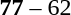<table style="text-align:center">
<tr>
<th width=200></th>
<th width=100></th>
<th width=200></th>
</tr>
<tr>
<td align=right></td>
<td><strong>77</strong> – 62</td>
<td align=left></td>
</tr>
</table>
